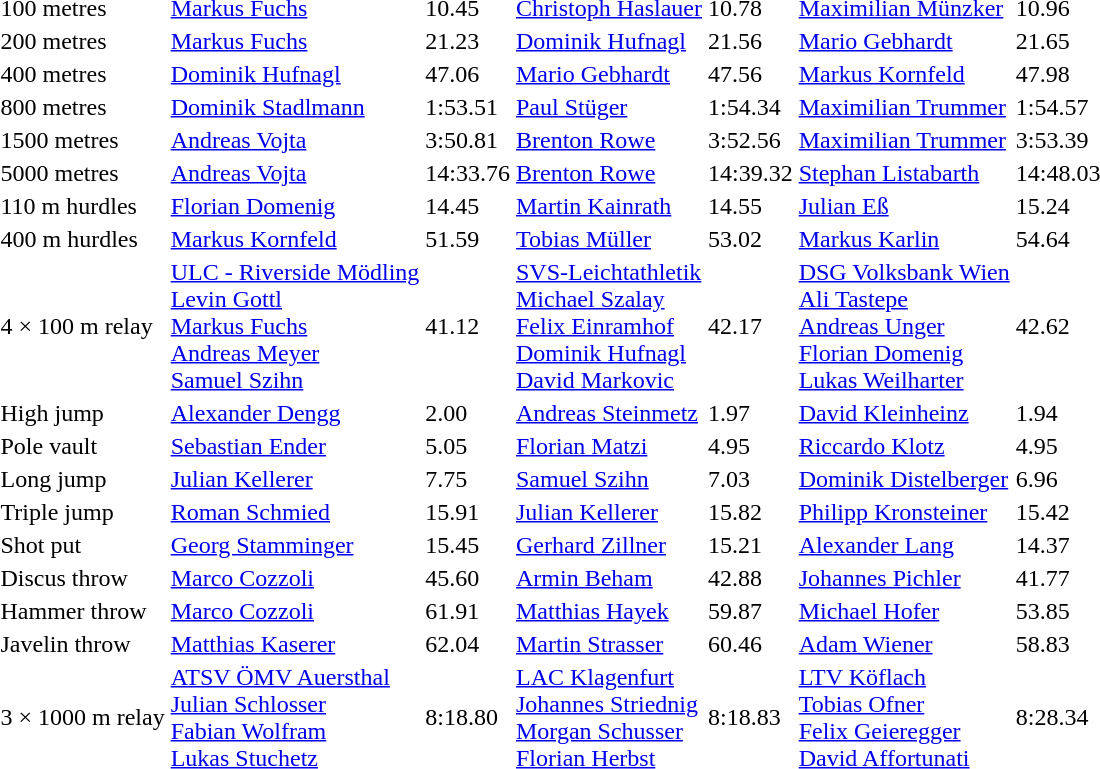<table>
<tr>
<td>100 metres</td>
<td><a href='#'>Markus Fuchs</a></td>
<td>10.45</td>
<td><a href='#'>Christoph Haslauer</a></td>
<td>10.78</td>
<td><a href='#'>Maximilian Münzker</a></td>
<td>10.96</td>
</tr>
<tr>
<td>200 metres</td>
<td><a href='#'>Markus Fuchs</a></td>
<td>21.23</td>
<td><a href='#'>Dominik Hufnagl</a></td>
<td>21.56</td>
<td><a href='#'>Mario Gebhardt</a></td>
<td>21.65</td>
</tr>
<tr>
<td>400 metres</td>
<td><a href='#'>Dominik Hufnagl</a></td>
<td>47.06</td>
<td><a href='#'>Mario Gebhardt</a></td>
<td>47.56</td>
<td><a href='#'>Markus Kornfeld</a></td>
<td>47.98</td>
</tr>
<tr>
<td>800 metres</td>
<td><a href='#'>Dominik Stadlmann</a></td>
<td>1:53.51</td>
<td><a href='#'>Paul Stüger</a></td>
<td>1:54.34</td>
<td><a href='#'>Maximilian Trummer</a></td>
<td>1:54.57</td>
</tr>
<tr>
<td>1500 metres</td>
<td><a href='#'>Andreas Vojta</a></td>
<td>3:50.81</td>
<td><a href='#'>Brenton Rowe</a></td>
<td>3:52.56</td>
<td><a href='#'>Maximilian Trummer</a></td>
<td>3:53.39</td>
</tr>
<tr>
<td>5000 metres</td>
<td><a href='#'>Andreas Vojta</a></td>
<td>14:33.76</td>
<td><a href='#'>Brenton Rowe</a></td>
<td>14:39.32</td>
<td><a href='#'>Stephan Listabarth</a></td>
<td>14:48.03</td>
</tr>
<tr>
<td>110 m hurdles</td>
<td><a href='#'>Florian Domenig</a></td>
<td>14.45</td>
<td><a href='#'>Martin Kainrath</a></td>
<td>14.55</td>
<td><a href='#'>Julian Eß</a></td>
<td>15.24</td>
</tr>
<tr>
<td>400 m hurdles</td>
<td><a href='#'>Markus Kornfeld</a></td>
<td>51.59</td>
<td><a href='#'>Tobias Müller</a></td>
<td>53.02</td>
<td><a href='#'>Markus Karlin</a></td>
<td>54.64</td>
</tr>
<tr>
<td>4 × 100 m relay</td>
<td><a href='#'>ULC - Riverside Mödling</a><br><a href='#'>Levin Gottl</a><br><a href='#'>Markus Fuchs</a><br><a href='#'>Andreas Meyer</a><br><a href='#'>Samuel Szihn</a></td>
<td>41.12</td>
<td><a href='#'>SVS-Leichtathletik</a><br><a href='#'>Michael Szalay</a><br><a href='#'>Felix Einramhof</a><br><a href='#'>Dominik Hufnagl</a><br><a href='#'>David Markovic</a></td>
<td>42.17</td>
<td><a href='#'>DSG Volksbank Wien</a><br><a href='#'>Ali Tastepe</a><br><a href='#'>Andreas Unger</a><br><a href='#'>Florian Domenig</a><br><a href='#'>Lukas Weilharter</a></td>
<td>42.62</td>
</tr>
<tr>
<td>High jump</td>
<td><a href='#'>Alexander Dengg</a></td>
<td>2.00</td>
<td><a href='#'>Andreas Steinmetz</a></td>
<td>1.97</td>
<td><a href='#'>David Kleinheinz</a></td>
<td>1.94</td>
</tr>
<tr>
<td>Pole vault</td>
<td><a href='#'>Sebastian Ender</a></td>
<td>5.05</td>
<td><a href='#'>Florian Matzi</a></td>
<td>4.95</td>
<td><a href='#'>Riccardo Klotz</a></td>
<td>4.95</td>
</tr>
<tr>
<td>Long jump</td>
<td><a href='#'>Julian Kellerer</a></td>
<td>7.75</td>
<td><a href='#'>Samuel Szihn</a></td>
<td>7.03</td>
<td><a href='#'>Dominik Distelberger</a></td>
<td>6.96</td>
</tr>
<tr>
<td>Triple jump</td>
<td><a href='#'>Roman Schmied</a></td>
<td>15.91</td>
<td><a href='#'>Julian Kellerer</a></td>
<td>15.82</td>
<td><a href='#'>Philipp Kronsteiner</a></td>
<td>15.42</td>
</tr>
<tr>
<td>Shot put</td>
<td><a href='#'>Georg Stamminger</a></td>
<td>15.45</td>
<td><a href='#'>Gerhard Zillner</a></td>
<td>15.21</td>
<td><a href='#'>Alexander Lang</a></td>
<td>14.37</td>
</tr>
<tr>
<td>Discus throw</td>
<td><a href='#'>Marco Cozzoli</a></td>
<td>45.60</td>
<td><a href='#'>Armin Beham</a></td>
<td>42.88</td>
<td><a href='#'>Johannes Pichler</a></td>
<td>41.77</td>
</tr>
<tr>
<td>Hammer throw</td>
<td><a href='#'>Marco Cozzoli</a></td>
<td>61.91</td>
<td><a href='#'>Matthias Hayek</a></td>
<td>59.87</td>
<td><a href='#'>Michael Hofer</a></td>
<td>53.85</td>
</tr>
<tr>
<td>Javelin throw</td>
<td><a href='#'>Matthias Kaserer</a></td>
<td>62.04</td>
<td><a href='#'>Martin Strasser</a></td>
<td>60.46</td>
<td><a href='#'>Adam Wiener</a></td>
<td>58.83</td>
</tr>
<tr>
<td>3 × 1000 m relay</td>
<td><a href='#'>ATSV ÖMV Auersthal</a><br><a href='#'>Julian Schlosser</a><br><a href='#'>Fabian Wolfram</a><br><a href='#'>Lukas Stuchetz</a></td>
<td>8:18.80</td>
<td><a href='#'>LAC Klagenfurt</a><br><a href='#'>Johannes Striednig</a><br><a href='#'>Morgan Schusser</a><br><a href='#'>Florian Herbst</a></td>
<td>8:18.83</td>
<td><a href='#'>LTV Köflach</a><br><a href='#'>Tobias Ofner</a><br><a href='#'>Felix Geieregger</a><br><a href='#'>David Affortunati</a></td>
<td>8:28.34</td>
</tr>
</table>
